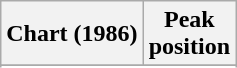<table class="wikitable sortable plainrowheaders" style="text-align:center">
<tr>
<th scope="col">Chart (1986)</th>
<th scope="col">Peak<br>position</th>
</tr>
<tr>
</tr>
<tr>
</tr>
<tr>
</tr>
</table>
